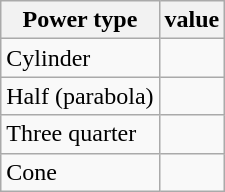<table class="wikitable">
<tr>
<th>Power type</th>
<th> value</th>
</tr>
<tr>
<td>Cylinder</td>
<td></td>
</tr>
<tr>
<td>Half (parabola)</td>
<td></td>
</tr>
<tr>
<td>Three quarter</td>
<td></td>
</tr>
<tr>
<td>Cone</td>
<td></td>
</tr>
</table>
